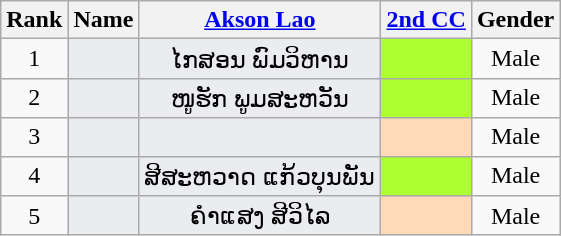<table class="wikitable sortable" style=text-align:center>
<tr>
<th>Rank</th>
<th>Name</th>
<th class="unsortable"><a href='#'>Akson Lao</a></th>
<th unsortable><a href='#'>2nd CC</a></th>
<th>Gender</th>
</tr>
<tr>
<td>1</td>
<td bgcolor = #EAECF0></td>
<td bgcolor = #EAECF0>ໄກສອນ ພົມວິຫານ</td>
<td bgcolor = GreenYellow></td>
<td>Male</td>
</tr>
<tr>
<td>2</td>
<td bgcolor = #EAECF0></td>
<td bgcolor = #EAECF0>ໜູຮັກ ພູມສະຫວັນ</td>
<td bgcolor = GreenYellow></td>
<td>Male</td>
</tr>
<tr>
<td>3</td>
<td bgcolor = #EAECF0></td>
<td bgcolor = #EAECF0></td>
<td bgcolor = PeachPuff></td>
<td>Male</td>
</tr>
<tr>
<td>4</td>
<td bgcolor = #EAECF0></td>
<td bgcolor = #EAECF0>ສີສະຫວາດ ແກ້ວບຸນພັນ</td>
<td bgcolor = GreenYellow></td>
<td>Male</td>
</tr>
<tr>
<td>5</td>
<td bgcolor = #EAECF0></td>
<td bgcolor = #EAECF0>ຄໍາແສງ ສີວິໄລ</td>
<td bgcolor = PeachPuff></td>
<td>Male</td>
</tr>
</table>
